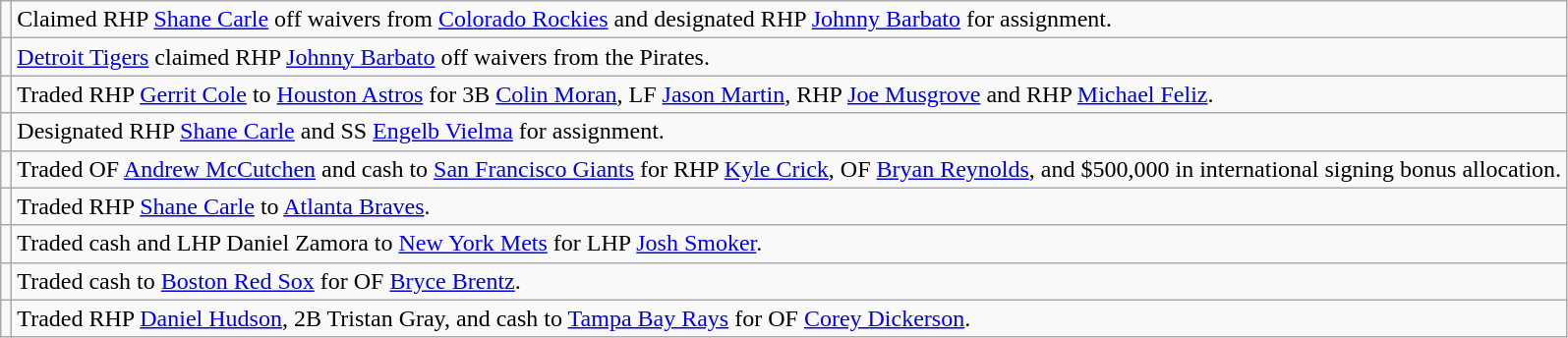<table class="wikitable">
<tr>
<td></td>
<td>Claimed RHP <a href='#'>Shane Carle</a> off waivers from <a href='#'>Colorado Rockies</a> and designated RHP <a href='#'>Johnny Barbato</a> for assignment.</td>
</tr>
<tr>
<td></td>
<td><a href='#'>Detroit Tigers</a> claimed RHP <a href='#'>Johnny Barbato</a> off waivers from the Pirates.</td>
</tr>
<tr>
<td></td>
<td>Traded RHP <a href='#'>Gerrit Cole</a> to <a href='#'>Houston Astros</a> for 3B <a href='#'>Colin Moran</a>, LF <a href='#'>Jason Martin</a>, RHP <a href='#'>Joe Musgrove</a> and RHP <a href='#'>Michael Feliz</a>.</td>
</tr>
<tr>
<td></td>
<td>Designated RHP <a href='#'>Shane Carle</a> and SS <a href='#'>Engelb Vielma</a> for assignment.</td>
</tr>
<tr>
<td></td>
<td>Traded OF <a href='#'>Andrew McCutchen</a> and cash to <a href='#'>San Francisco Giants</a> for RHP <a href='#'>Kyle Crick</a>, OF <a href='#'>Bryan Reynolds</a>, and $500,000 in international signing bonus allocation.</td>
</tr>
<tr>
<td></td>
<td>Traded RHP <a href='#'>Shane Carle</a> to <a href='#'>Atlanta Braves</a>.</td>
</tr>
<tr>
<td></td>
<td>Traded cash and LHP Daniel Zamora to <a href='#'>New York Mets</a> for LHP <a href='#'>Josh Smoker</a>.</td>
</tr>
<tr>
<td></td>
<td>Traded cash to <a href='#'>Boston Red Sox</a> for OF <a href='#'>Bryce Brentz</a>.</td>
</tr>
<tr>
<td></td>
<td>Traded RHP <a href='#'>Daniel Hudson</a>, 2B Tristan Gray, and cash to <a href='#'>Tampa Bay Rays</a> for OF <a href='#'>Corey Dickerson</a>.</td>
</tr>
</table>
